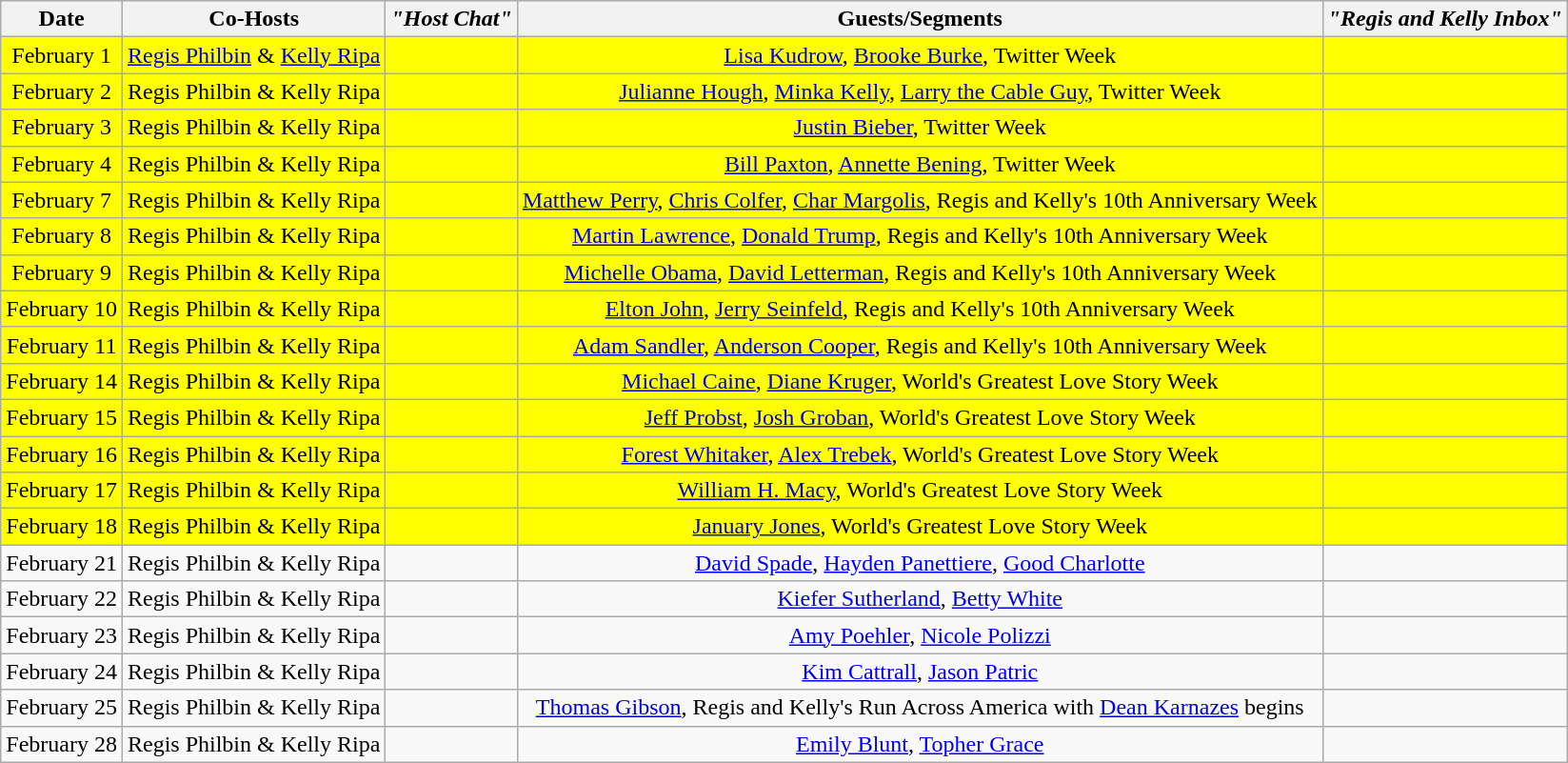<table class="wikitable sortable" style="text-align:center;">
<tr>
<th>Date</th>
<th>Co-Hosts</th>
<th><em>"Host Chat"</em></th>
<th>Guests/Segments</th>
<th><em>"Regis and Kelly Inbox"</em></th>
</tr>
<tr style="background:yellow;">
<td>February 1</td>
<td><a href='#'>Regis Philbin</a> & <a href='#'>Kelly Ripa</a></td>
<td></td>
<td><a href='#'>Lisa Kudrow</a>, <a href='#'>Brooke Burke</a>, Twitter Week</td>
<td></td>
</tr>
<tr style="background:yellow;">
<td>February 2</td>
<td>Regis Philbin & Kelly Ripa</td>
<td></td>
<td><a href='#'>Julianne Hough</a>, <a href='#'>Minka Kelly</a>, <a href='#'>Larry the Cable Guy</a>, Twitter Week</td>
<td></td>
</tr>
<tr style="background:yellow;">
<td>February 3</td>
<td>Regis Philbin & Kelly Ripa</td>
<td></td>
<td><a href='#'>Justin Bieber</a>, Twitter Week</td>
<td></td>
</tr>
<tr style="background:yellow;">
<td>February 4</td>
<td>Regis Philbin & Kelly Ripa</td>
<td></td>
<td><a href='#'>Bill Paxton</a>, <a href='#'>Annette Bening</a>, Twitter Week</td>
<td></td>
</tr>
<tr style="background:yellow;">
<td>February 7</td>
<td>Regis Philbin & Kelly Ripa</td>
<td></td>
<td><a href='#'>Matthew Perry</a>, <a href='#'>Chris Colfer</a>, <a href='#'>Char Margolis</a>, Regis and Kelly's 10th Anniversary Week</td>
<td></td>
</tr>
<tr style="background:yellow;">
<td>February 8</td>
<td>Regis Philbin & Kelly Ripa</td>
<td></td>
<td><a href='#'>Martin Lawrence</a>, <a href='#'>Donald Trump</a>, Regis and Kelly's 10th Anniversary Week</td>
<td></td>
</tr>
<tr style="background:yellow;">
<td>February 9</td>
<td>Regis Philbin & Kelly Ripa</td>
<td></td>
<td><a href='#'>Michelle Obama</a>, <a href='#'>David Letterman</a>, Regis and Kelly's 10th Anniversary Week</td>
<td></td>
</tr>
<tr style="background:yellow;">
<td>February 10</td>
<td>Regis Philbin & Kelly Ripa</td>
<td></td>
<td><a href='#'>Elton John</a>, <a href='#'>Jerry Seinfeld</a>, Regis and Kelly's 10th Anniversary Week</td>
<td></td>
</tr>
<tr style="background:yellow;">
<td>February 11</td>
<td>Regis Philbin & Kelly Ripa</td>
<td></td>
<td><a href='#'>Adam Sandler</a>, <a href='#'>Anderson Cooper</a>, Regis and Kelly's 10th Anniversary Week</td>
<td></td>
</tr>
<tr style="background:yellow;">
<td>February 14</td>
<td>Regis Philbin & Kelly Ripa</td>
<td></td>
<td><a href='#'>Michael Caine</a>, <a href='#'>Diane Kruger</a>, World's Greatest Love Story Week</td>
<td></td>
</tr>
<tr style="background:yellow;">
<td>February 15</td>
<td>Regis Philbin & Kelly Ripa</td>
<td></td>
<td><a href='#'>Jeff Probst</a>, <a href='#'>Josh Groban</a>, World's Greatest Love Story Week</td>
<td></td>
</tr>
<tr style="background:yellow;">
<td>February 16</td>
<td>Regis Philbin & Kelly Ripa</td>
<td></td>
<td><a href='#'>Forest Whitaker</a>, <a href='#'>Alex Trebek</a>, World's Greatest Love Story Week</td>
<td></td>
</tr>
<tr style="background:yellow;">
<td>February 17</td>
<td>Regis Philbin & Kelly Ripa</td>
<td></td>
<td><a href='#'>William H. Macy</a>, World's Greatest Love Story Week</td>
<td></td>
</tr>
<tr style="background:yellow;">
<td>February 18</td>
<td>Regis Philbin & Kelly Ripa</td>
<td></td>
<td><a href='#'>January Jones</a>, World's Greatest Love Story Week</td>
<td></td>
</tr>
<tr>
<td>February 21</td>
<td>Regis Philbin & Kelly Ripa</td>
<td></td>
<td><a href='#'>David Spade</a>, <a href='#'>Hayden Panettiere</a>, <a href='#'>Good Charlotte</a></td>
<td></td>
</tr>
<tr>
<td>February 22</td>
<td>Regis Philbin & Kelly Ripa</td>
<td></td>
<td><a href='#'>Kiefer Sutherland</a>, <a href='#'>Betty White</a></td>
<td></td>
</tr>
<tr>
<td>February 23</td>
<td>Regis Philbin & Kelly Ripa</td>
<td></td>
<td><a href='#'>Amy Poehler</a>, <a href='#'>Nicole Polizzi</a></td>
<td></td>
</tr>
<tr>
<td>February 24</td>
<td>Regis Philbin & Kelly Ripa</td>
<td></td>
<td><a href='#'>Kim Cattrall</a>, <a href='#'>Jason Patric</a></td>
<td></td>
</tr>
<tr>
<td>February 25</td>
<td>Regis Philbin & Kelly Ripa</td>
<td></td>
<td><a href='#'>Thomas Gibson</a>, Regis and Kelly's Run Across America with <a href='#'>Dean Karnazes</a> begins</td>
<td></td>
</tr>
<tr>
<td>February 28</td>
<td>Regis Philbin & Kelly Ripa</td>
<td></td>
<td><a href='#'>Emily Blunt</a>, <a href='#'>Topher Grace</a></td>
<td></td>
</tr>
</table>
